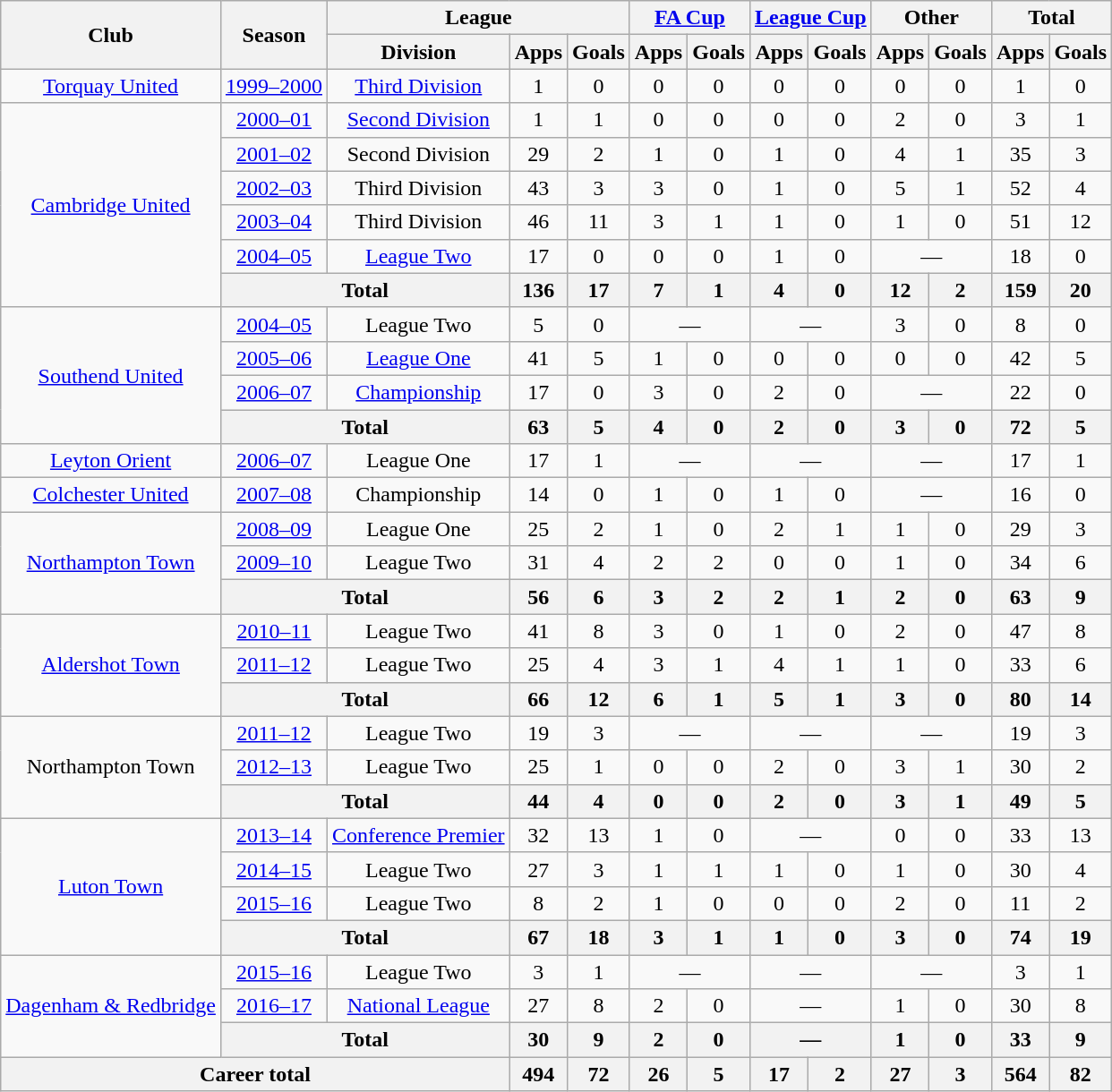<table class=wikitable style="text-align: center;">
<tr>
<th rowspan=2>Club</th>
<th rowspan=2>Season</th>
<th colspan=3>League</th>
<th colspan=2><a href='#'>FA Cup</a></th>
<th colspan=2><a href='#'>League Cup</a></th>
<th colspan=2>Other</th>
<th colspan=2>Total</th>
</tr>
<tr>
<th>Division</th>
<th>Apps</th>
<th>Goals</th>
<th>Apps</th>
<th>Goals</th>
<th>Apps</th>
<th>Goals</th>
<th>Apps</th>
<th>Goals</th>
<th>Apps</th>
<th>Goals</th>
</tr>
<tr>
<td><a href='#'>Torquay United</a></td>
<td><a href='#'>1999–2000</a></td>
<td><a href='#'>Third Division</a></td>
<td>1</td>
<td>0</td>
<td>0</td>
<td>0</td>
<td>0</td>
<td>0</td>
<td>0</td>
<td>0</td>
<td>1</td>
<td>0</td>
</tr>
<tr>
<td rowspan=6><a href='#'>Cambridge United</a></td>
<td><a href='#'>2000–01</a></td>
<td><a href='#'>Second Division</a></td>
<td>1</td>
<td>1</td>
<td>0</td>
<td>0</td>
<td>0</td>
<td>0</td>
<td>2</td>
<td>0</td>
<td>3</td>
<td>1</td>
</tr>
<tr>
<td><a href='#'>2001–02</a></td>
<td>Second Division</td>
<td>29</td>
<td>2</td>
<td>1</td>
<td>0</td>
<td>1</td>
<td>0</td>
<td>4</td>
<td>1</td>
<td>35</td>
<td>3</td>
</tr>
<tr>
<td><a href='#'>2002–03</a></td>
<td>Third Division</td>
<td>43</td>
<td>3</td>
<td>3</td>
<td>0</td>
<td>1</td>
<td>0</td>
<td>5</td>
<td>1</td>
<td>52</td>
<td>4</td>
</tr>
<tr>
<td><a href='#'>2003–04</a></td>
<td>Third Division</td>
<td>46</td>
<td>11</td>
<td>3</td>
<td>1</td>
<td>1</td>
<td>0</td>
<td>1</td>
<td>0</td>
<td>51</td>
<td>12</td>
</tr>
<tr>
<td><a href='#'>2004–05</a></td>
<td><a href='#'>League Two</a></td>
<td>17</td>
<td>0</td>
<td>0</td>
<td>0</td>
<td>1</td>
<td>0</td>
<td colspan=2>—</td>
<td>18</td>
<td>0</td>
</tr>
<tr>
<th colspan=2>Total</th>
<th>136</th>
<th>17</th>
<th>7</th>
<th>1</th>
<th>4</th>
<th>0</th>
<th>12</th>
<th>2</th>
<th>159</th>
<th>20</th>
</tr>
<tr>
<td rowspan=4><a href='#'>Southend United</a></td>
<td><a href='#'>2004–05</a></td>
<td>League Two</td>
<td>5</td>
<td>0</td>
<td colspan=2>—</td>
<td colspan=2>—</td>
<td>3</td>
<td>0</td>
<td>8</td>
<td>0</td>
</tr>
<tr>
<td><a href='#'>2005–06</a></td>
<td><a href='#'>League One</a></td>
<td>41</td>
<td>5</td>
<td>1</td>
<td>0</td>
<td>0</td>
<td>0</td>
<td>0</td>
<td>0</td>
<td>42</td>
<td>5</td>
</tr>
<tr>
<td><a href='#'>2006–07</a></td>
<td><a href='#'>Championship</a></td>
<td>17</td>
<td>0</td>
<td>3</td>
<td>0</td>
<td>2</td>
<td>0</td>
<td colspan=2>—</td>
<td>22</td>
<td>0</td>
</tr>
<tr>
<th colspan=2>Total</th>
<th>63</th>
<th>5</th>
<th>4</th>
<th>0</th>
<th>2</th>
<th>0</th>
<th>3</th>
<th>0</th>
<th>72</th>
<th>5</th>
</tr>
<tr>
<td><a href='#'>Leyton Orient</a></td>
<td><a href='#'>2006–07</a></td>
<td>League One</td>
<td>17</td>
<td>1</td>
<td colspan=2>—</td>
<td colspan=2>—</td>
<td colspan=2>—</td>
<td>17</td>
<td>1</td>
</tr>
<tr>
<td><a href='#'>Colchester United</a></td>
<td><a href='#'>2007–08</a></td>
<td>Championship</td>
<td>14</td>
<td>0</td>
<td>1</td>
<td>0</td>
<td>1</td>
<td>0</td>
<td colspan=2>—</td>
<td>16</td>
<td>0</td>
</tr>
<tr>
<td rowspan=3><a href='#'>Northampton Town</a></td>
<td><a href='#'>2008–09</a></td>
<td>League One</td>
<td>25</td>
<td>2</td>
<td>1</td>
<td>0</td>
<td>2</td>
<td>1</td>
<td>1</td>
<td>0</td>
<td>29</td>
<td>3</td>
</tr>
<tr>
<td><a href='#'>2009–10</a></td>
<td>League Two</td>
<td>31</td>
<td>4</td>
<td>2</td>
<td>2</td>
<td>0</td>
<td>0</td>
<td>1</td>
<td>0</td>
<td>34</td>
<td>6</td>
</tr>
<tr>
<th colspan=2>Total</th>
<th>56</th>
<th>6</th>
<th>3</th>
<th>2</th>
<th>2</th>
<th>1</th>
<th>2</th>
<th>0</th>
<th>63</th>
<th>9</th>
</tr>
<tr>
<td rowspan=3><a href='#'>Aldershot Town</a></td>
<td><a href='#'>2010–11</a></td>
<td>League Two</td>
<td>41</td>
<td>8</td>
<td>3</td>
<td>0</td>
<td>1</td>
<td>0</td>
<td>2</td>
<td>0</td>
<td>47</td>
<td>8</td>
</tr>
<tr>
<td><a href='#'>2011–12</a></td>
<td>League Two</td>
<td>25</td>
<td>4</td>
<td>3</td>
<td>1</td>
<td>4</td>
<td>1</td>
<td>1</td>
<td>0</td>
<td>33</td>
<td>6</td>
</tr>
<tr>
<th colspan=2>Total</th>
<th>66</th>
<th>12</th>
<th>6</th>
<th>1</th>
<th>5</th>
<th>1</th>
<th>3</th>
<th>0</th>
<th>80</th>
<th>14</th>
</tr>
<tr>
<td rowspan=3>Northampton Town</td>
<td><a href='#'>2011–12</a></td>
<td>League Two</td>
<td>19</td>
<td>3</td>
<td colspan=2>—</td>
<td colspan=2>—</td>
<td colspan=2>—</td>
<td>19</td>
<td>3</td>
</tr>
<tr>
<td><a href='#'>2012–13</a></td>
<td>League Two</td>
<td>25</td>
<td>1</td>
<td>0</td>
<td>0</td>
<td>2</td>
<td>0</td>
<td>3</td>
<td>1</td>
<td>30</td>
<td>2</td>
</tr>
<tr>
<th colspan=2>Total</th>
<th>44</th>
<th>4</th>
<th>0</th>
<th>0</th>
<th>2</th>
<th>0</th>
<th>3</th>
<th>1</th>
<th>49</th>
<th>5</th>
</tr>
<tr>
<td rowspan=4><a href='#'>Luton Town</a></td>
<td><a href='#'>2013–14</a></td>
<td><a href='#'>Conference Premier</a></td>
<td>32</td>
<td>13</td>
<td>1</td>
<td>0</td>
<td colspan=2>—</td>
<td>0</td>
<td>0</td>
<td>33</td>
<td>13</td>
</tr>
<tr>
<td><a href='#'>2014–15</a></td>
<td>League Two</td>
<td>27</td>
<td>3</td>
<td>1</td>
<td>1</td>
<td>1</td>
<td>0</td>
<td>1</td>
<td>0</td>
<td>30</td>
<td>4</td>
</tr>
<tr>
<td><a href='#'>2015–16</a></td>
<td>League Two</td>
<td>8</td>
<td>2</td>
<td>1</td>
<td>0</td>
<td>0</td>
<td>0</td>
<td>2</td>
<td>0</td>
<td>11</td>
<td>2</td>
</tr>
<tr>
<th colspan=2>Total</th>
<th>67</th>
<th>18</th>
<th>3</th>
<th>1</th>
<th>1</th>
<th>0</th>
<th>3</th>
<th>0</th>
<th>74</th>
<th>19</th>
</tr>
<tr>
<td rowspan=3><a href='#'>Dagenham & Redbridge</a></td>
<td><a href='#'>2015–16</a></td>
<td>League Two</td>
<td>3</td>
<td>1</td>
<td colspan=2>—</td>
<td colspan=2>—</td>
<td colspan=2>—</td>
<td>3</td>
<td>1</td>
</tr>
<tr>
<td><a href='#'>2016–17</a></td>
<td><a href='#'>National League</a></td>
<td>27</td>
<td>8</td>
<td>2</td>
<td>0</td>
<td colspan=2>—</td>
<td>1</td>
<td>0</td>
<td>30</td>
<td>8</td>
</tr>
<tr>
<th colspan=2>Total</th>
<th>30</th>
<th>9</th>
<th>2</th>
<th>0</th>
<th colspan=2>—</th>
<th>1</th>
<th>0</th>
<th>33</th>
<th>9</th>
</tr>
<tr>
<th colspan=3>Career total</th>
<th>494</th>
<th>72</th>
<th>26</th>
<th>5</th>
<th>17</th>
<th>2</th>
<th>27</th>
<th>3</th>
<th>564</th>
<th>82</th>
</tr>
</table>
